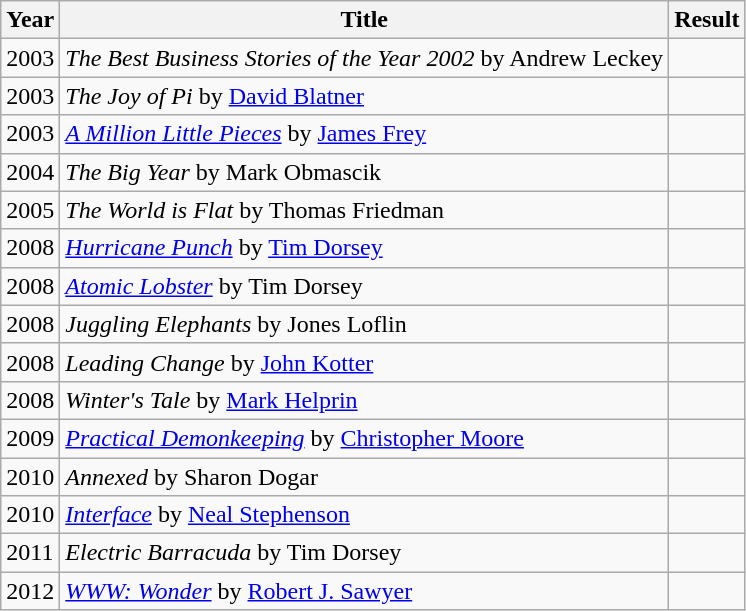<table class="wikitable">
<tr>
<th>Year</th>
<th>Title</th>
<th>Result</th>
</tr>
<tr>
<td>2003</td>
<td><em>The Best Business Stories of the Year 2002</em> by Andrew Leckey</td>
<td></td>
</tr>
<tr>
<td>2003</td>
<td><em>The Joy of Pi</em> by <a href='#'>David Blatner</a></td>
<td></td>
</tr>
<tr>
<td>2003</td>
<td><em><a href='#'>A Million Little Pieces</a></em> by <a href='#'>James Frey</a></td>
<td></td>
</tr>
<tr>
<td>2004</td>
<td><em>The Big Year</em> by Mark Obmascik</td>
<td></td>
</tr>
<tr>
<td>2005</td>
<td><em>The World is Flat</em> by Thomas Friedman</td>
<td></td>
</tr>
<tr>
<td>2008</td>
<td><em><a href='#'>Hurricane Punch</a></em> by <a href='#'>Tim Dorsey</a></td>
<td></td>
</tr>
<tr>
<td>2008</td>
<td><em><a href='#'>Atomic Lobster</a></em> by Tim Dorsey</td>
<td></td>
</tr>
<tr>
<td>2008</td>
<td><em>Juggling Elephants</em> by Jones Loflin</td>
<td></td>
</tr>
<tr>
<td>2008</td>
<td><em>Leading Change</em> by <a href='#'>John Kotter</a></td>
<td></td>
</tr>
<tr>
<td>2008</td>
<td><em>Winter's Tale</em> by <a href='#'>Mark Helprin</a></td>
<td></td>
</tr>
<tr>
<td>2009</td>
<td><em><a href='#'>Practical Demonkeeping</a></em> by <a href='#'>Christopher Moore</a></td>
<td></td>
</tr>
<tr>
<td>2010</td>
<td><em>Annexed</em> by Sharon Dogar</td>
<td></td>
</tr>
<tr>
<td>2010</td>
<td><a href='#'><em>Interface</em></a> by <a href='#'>Neal Stephenson</a></td>
<td></td>
</tr>
<tr>
<td>2011</td>
<td><em>Electric Barracuda</em> by Tim Dorsey</td>
<td></td>
</tr>
<tr>
<td>2012</td>
<td><a href='#'><em>WWW: Wonder</em></a> by <a href='#'>Robert J. Sawyer</a></td>
<td></td>
</tr>
</table>
